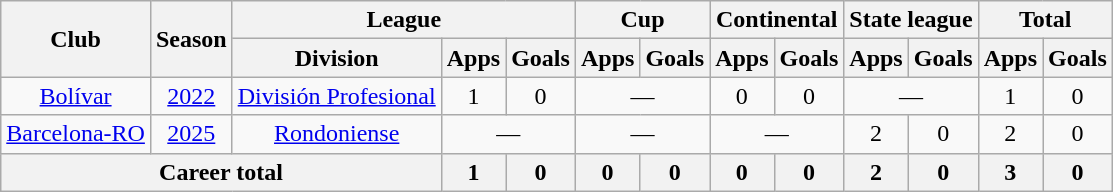<table class="wikitable" style="text-align: center;">
<tr>
<th rowspan="2">Club</th>
<th rowspan="2">Season</th>
<th colspan="3">League</th>
<th colspan="2">Cup</th>
<th colspan="2">Continental</th>
<th colspan="2">State league</th>
<th colspan="2">Total</th>
</tr>
<tr>
<th>Division</th>
<th>Apps</th>
<th>Goals</th>
<th>Apps</th>
<th>Goals</th>
<th>Apps</th>
<th>Goals</th>
<th>Apps</th>
<th>Goals</th>
<th>Apps</th>
<th>Goals</th>
</tr>
<tr>
<td><a href='#'>Bolívar</a></td>
<td><a href='#'>2022</a></td>
<td><a href='#'>División Profesional</a></td>
<td>1</td>
<td>0</td>
<td colspan="2">—</td>
<td>0</td>
<td>0</td>
<td colspan="2">—</td>
<td>1</td>
<td>0</td>
</tr>
<tr>
<td><a href='#'>Barcelona-RO</a></td>
<td><a href='#'>2025</a></td>
<td><a href='#'>Rondoniense</a></td>
<td colspan="2">—</td>
<td colspan="2">—</td>
<td colspan="2">—</td>
<td>2</td>
<td>0</td>
<td>2</td>
<td>0</td>
</tr>
<tr>
<th colspan="3"><strong>Career total</strong></th>
<th>1</th>
<th>0</th>
<th>0</th>
<th>0</th>
<th>0</th>
<th>0</th>
<th>2</th>
<th>0</th>
<th>3</th>
<th>0</th>
</tr>
</table>
